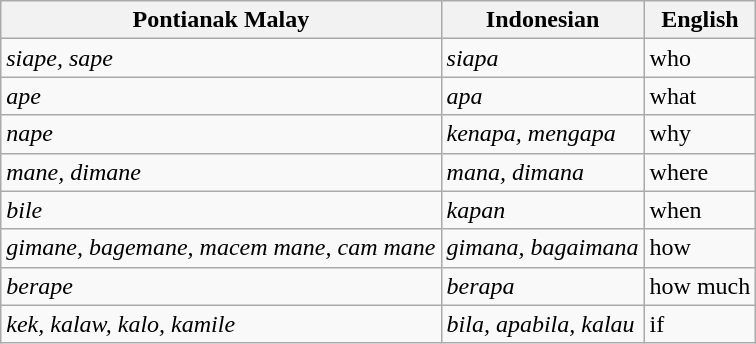<table class="wikitable">
<tr>
<th>Pontianak Malay</th>
<th>Indonesian</th>
<th>English</th>
</tr>
<tr>
<td><em>siape, sape</em></td>
<td><em>siapa</em></td>
<td>who</td>
</tr>
<tr>
<td><em>ape</em></td>
<td><em>apa</em></td>
<td>what</td>
</tr>
<tr>
<td><em>nape</em></td>
<td><em>kenapa, mengapa</em></td>
<td>why</td>
</tr>
<tr>
<td><em>mane, dimane</em></td>
<td><em>mana, dimana</em></td>
<td>where</td>
</tr>
<tr>
<td><em>bile</em></td>
<td><em>kapan</em></td>
<td>when</td>
</tr>
<tr>
<td><em>gimane, bagemane, macem mane, cam mane</em></td>
<td><em>gimana, bagaimana</em></td>
<td>how</td>
</tr>
<tr>
<td><em>berape</em></td>
<td><em>berapa</em></td>
<td>how much</td>
</tr>
<tr>
<td><em>kek, kalaw, kalo, kamile</em></td>
<td><em>bila, apabila, kalau</em></td>
<td>if</td>
</tr>
</table>
